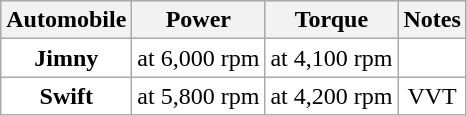<table class="wikitable" style="text-align: center;">
<tr style="background:#DCDCDC" align="center" valign="middle">
<th>Automobile</th>
<th>Power</th>
<th>Torque</th>
<th>Notes</th>
</tr>
<tr style="background:#ffffff;">
<td><strong>Jimny</strong></td>
<td> at 6,000 rpm</td>
<td> at 4,100 rpm</td>
<td></td>
</tr>
<tr style="background:#ffffff;">
<td><strong>Swift</strong></td>
<td> at 5,800 rpm</td>
<td> at 4,200 rpm</td>
<td>VVT</td>
</tr>
</table>
